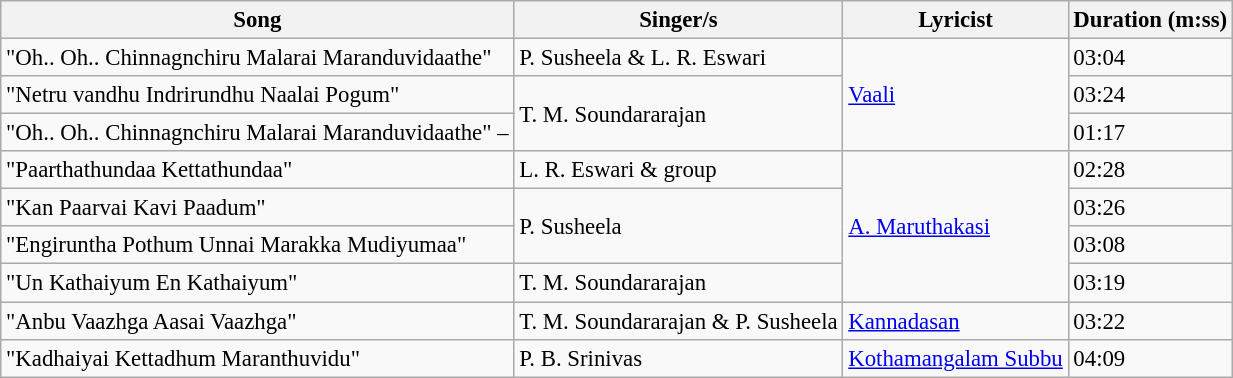<table class="wikitable" style="font-size:95%;">
<tr>
<th>Song</th>
<th>Singer/s</th>
<th>Lyricist</th>
<th>Duration (m:ss)</th>
</tr>
<tr>
<td>"Oh.. Oh.. Chinnagnchiru Malarai Maranduvidaathe"</td>
<td>P. Susheela & L. R. Eswari</td>
<td rowspan=3><a href='#'>Vaali</a></td>
<td>03:04</td>
</tr>
<tr>
<td>"Netru vandhu Indrirundhu Naalai Pogum"</td>
<td rowspan=2>T. M. Soundararajan</td>
<td>03:24</td>
</tr>
<tr>
<td>"Oh.. Oh.. Chinnagnchiru Malarai Maranduvidaathe" – </td>
<td>01:17</td>
</tr>
<tr>
<td>"Paarthathundaa Kettathundaa"</td>
<td>L. R. Eswari & group</td>
<td rowspan=4><a href='#'>A. Maruthakasi</a></td>
<td>02:28</td>
</tr>
<tr>
<td>"Kan Paarvai Kavi Paadum"</td>
<td rowspan=2>P. Susheela</td>
<td>03:26</td>
</tr>
<tr>
<td>"Engiruntha Pothum Unnai Marakka Mudiyumaa"</td>
<td>03:08</td>
</tr>
<tr>
<td>"Un Kathaiyum En Kathaiyum"</td>
<td>T. M. Soundararajan</td>
<td>03:19</td>
</tr>
<tr>
<td>"Anbu Vaazhga Aasai Vaazhga"</td>
<td>T. M. Soundararajan & P. Susheela</td>
<td><a href='#'>Kannadasan</a></td>
<td>03:22</td>
</tr>
<tr>
<td>"Kadhaiyai Kettadhum Maranthuvidu"</td>
<td>P. B. Srinivas</td>
<td><a href='#'>Kothamangalam Subbu</a></td>
<td>04:09</td>
</tr>
</table>
